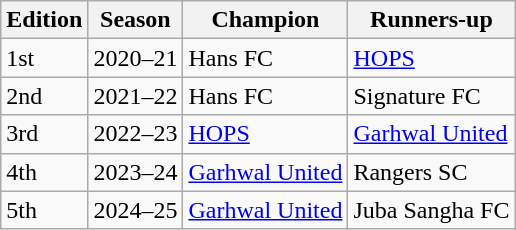<table class="wikitable sortable" style="text-align:left;">
<tr>
<th>Edition</th>
<th>Season</th>
<th>Champion</th>
<th>Runners-up</th>
</tr>
<tr>
<td>1st</td>
<td>2020–21</td>
<td>Hans FC</td>
<td><a href='#'>HOPS</a></td>
</tr>
<tr>
<td>2nd</td>
<td>2021–22</td>
<td>Hans FC</td>
<td>Signature FC</td>
</tr>
<tr>
<td>3rd</td>
<td>2022–23</td>
<td><a href='#'>HOPS</a></td>
<td><a href='#'>Garhwal United</a></td>
</tr>
<tr>
<td>4th</td>
<td>2023–24</td>
<td><a href='#'>Garhwal United</a></td>
<td>Rangers SC</td>
</tr>
<tr>
<td>5th</td>
<td>2024–25</td>
<td><a href='#'>Garhwal United</a></td>
<td>Juba Sangha FC</td>
</tr>
</table>
